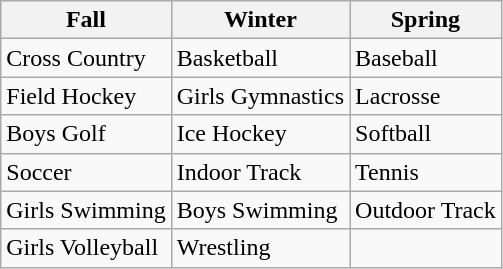<table class="wikitable">
<tr>
<th>Fall</th>
<th>Winter</th>
<th>Spring</th>
</tr>
<tr>
<td>Cross Country</td>
<td>Basketball</td>
<td>Baseball</td>
</tr>
<tr>
<td>Field Hockey</td>
<td>Girls Gymnastics</td>
<td>Lacrosse</td>
</tr>
<tr>
<td>Boys Golf</td>
<td>Ice Hockey</td>
<td>Softball</td>
</tr>
<tr>
<td>Soccer</td>
<td>Indoor Track</td>
<td>Tennis</td>
</tr>
<tr>
<td>Girls Swimming</td>
<td>Boys Swimming</td>
<td>Outdoor Track</td>
</tr>
<tr>
<td>Girls Volleyball</td>
<td>Wrestling</td>
<td></td>
</tr>
</table>
